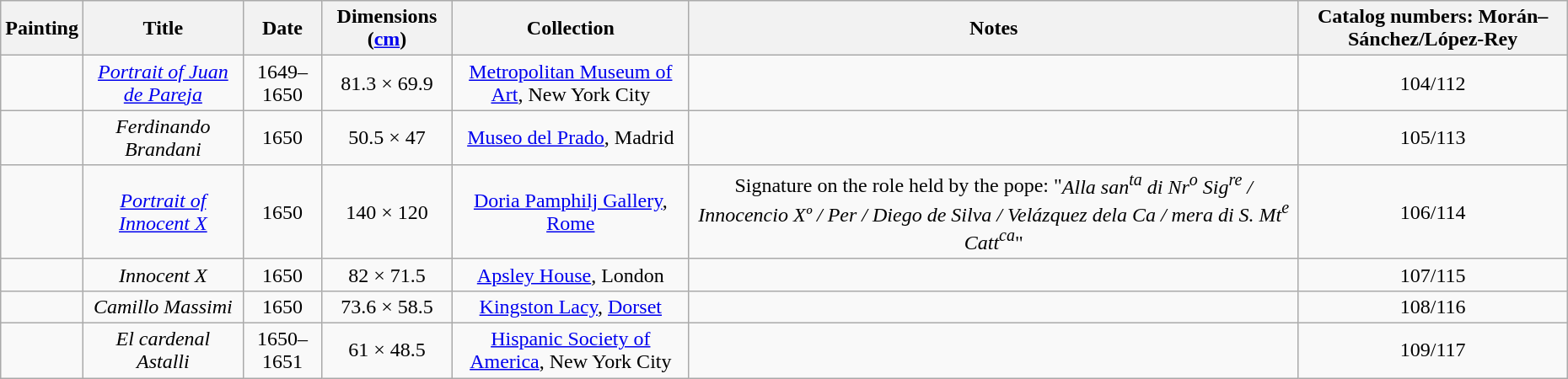<table class="sortable wikitable" style="margin-left:0.5em; text-align:center">
<tr>
<th>Painting</th>
<th>Title</th>
<th>Date</th>
<th>Dimensions (<a href='#'>cm</a>)</th>
<th>Collection</th>
<th>Notes</th>
<th>Catalog numbers: Morán–Sánchez/López-Rey</th>
</tr>
<tr>
<td></td>
<td><em><a href='#'>Portrait of Juan de Pareja</a></em></td>
<td>1649–1650</td>
<td>81.3 × 69.9</td>
<td><a href='#'>Metropolitan Museum of Art</a>, New York City</td>
<td></td>
<td>104/112</td>
</tr>
<tr>
<td></td>
<td><em>Ferdinando Brandani</em></td>
<td>1650</td>
<td>50.5 × 47</td>
<td><a href='#'>Museo del Prado</a>, Madrid</td>
<td></td>
<td>105/113</td>
</tr>
<tr>
<td></td>
<td><em><a href='#'>Portrait of Innocent X</a></em></td>
<td>1650</td>
<td>140 × 120</td>
<td><a href='#'>Doria Pamphilj Gallery</a>, <a href='#'>Rome</a></td>
<td>Signature on the role held by the pope: "<em>Alla san<sup>ta</sup> di Nr<sup>o</sup> Sig<sup>re</sup> / Innocencio Xº / Per / Diego de Silva / Velázquez dela Ca / mera di S. Mt<sup>e</sup> Catt<sup>ca</sup></em>"</td>
<td>106/114</td>
</tr>
<tr>
<td></td>
<td><em>Innocent X</em></td>
<td>1650</td>
<td>82 × 71.5</td>
<td><a href='#'>Apsley House</a>, London</td>
<td></td>
<td>107/115</td>
</tr>
<tr>
<td></td>
<td><em>Camillo Massimi</em></td>
<td>1650</td>
<td>73.6 × 58.5</td>
<td><a href='#'>Kingston Lacy</a>, <a href='#'>Dorset</a></td>
<td></td>
<td>108/116</td>
</tr>
<tr>
<td></td>
<td><em>El cardenal Astalli</em></td>
<td>1650–1651</td>
<td>61 × 48.5</td>
<td><a href='#'>Hispanic Society of America</a>, New York City</td>
<td></td>
<td>109/117</td>
</tr>
</table>
